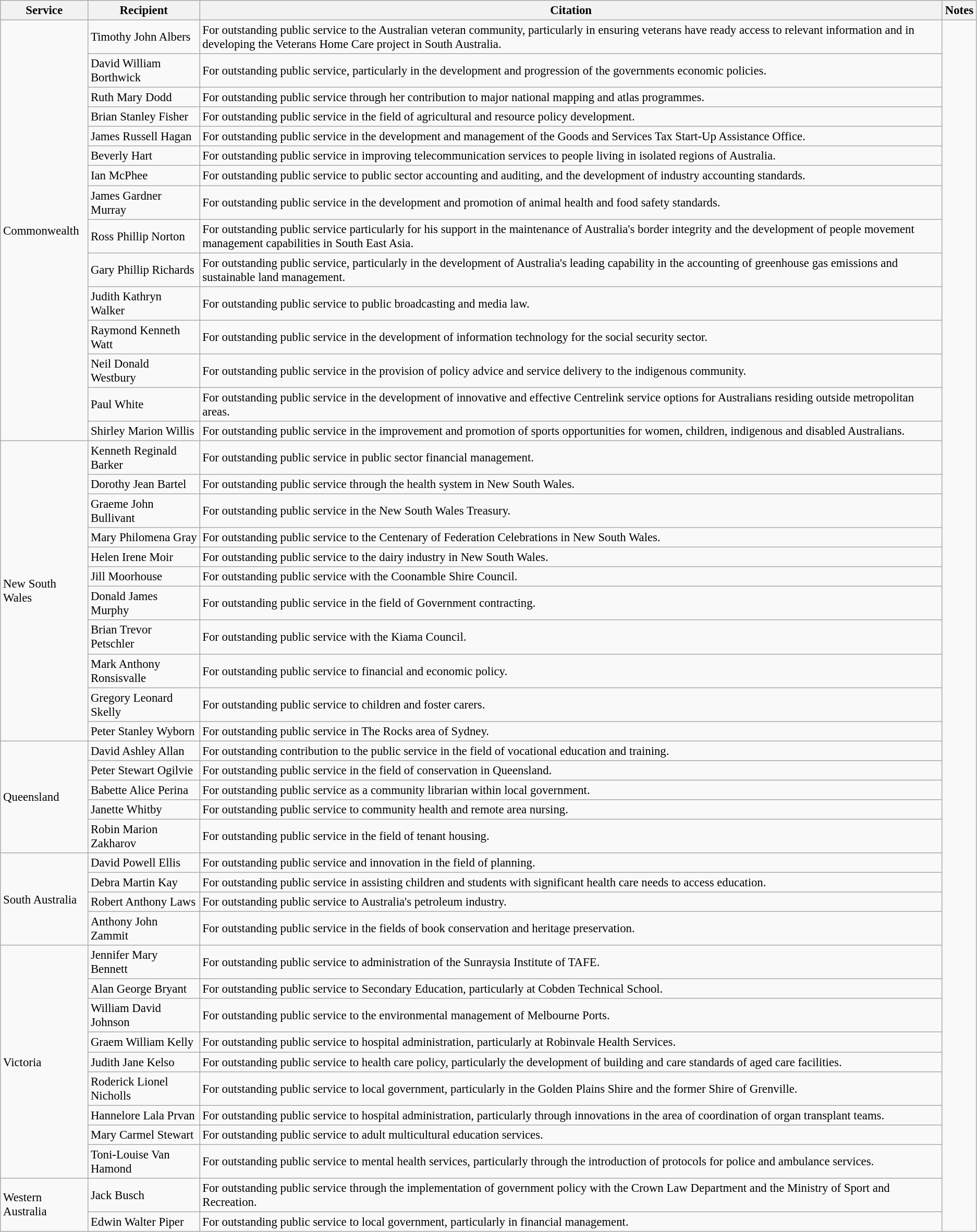<table class="wikitable" style="font-size:95%;">
<tr>
<th>Service</th>
<th>Recipient</th>
<th>Citation</th>
<th>Notes</th>
</tr>
<tr>
<td rowspan=15>Commonwealth</td>
<td>Timothy John Albers</td>
<td>For outstanding public service to the Australian veteran community, particularly in ensuring veterans have ready access to relevant information and in developing the Veterans Home Care project in South Australia.</td>
<td rowspan=46></td>
</tr>
<tr>
<td>David William Borthwick</td>
<td>For outstanding public service, particularly in the development and progression of the governments economic policies.</td>
</tr>
<tr>
<td>Ruth Mary Dodd</td>
<td>For outstanding public service through her contribution to major national mapping and atlas programmes.</td>
</tr>
<tr>
<td> Brian Stanley Fisher</td>
<td>For outstanding public service in the field of agricultural and resource policy development.</td>
</tr>
<tr>
<td> James Russell Hagan</td>
<td>For outstanding public service in the development and management of the Goods and Services Tax Start-Up Assistance Office.</td>
</tr>
<tr>
<td> Beverly Hart</td>
<td>For outstanding public service in improving telecommunication services to people living in isolated regions of Australia.</td>
</tr>
<tr>
<td>Ian McPhee</td>
<td>For outstanding public service to public sector accounting and auditing, and the development of industry accounting standards.</td>
</tr>
<tr>
<td>James Gardner Murray</td>
<td>For outstanding public service in the development and promotion of animal health and food safety standards.</td>
</tr>
<tr>
<td>Ross Phillip Norton</td>
<td>For outstanding public service particularly for his support in the maintenance of Australia's border integrity and the development of people movement management capabilities in South East Asia.</td>
</tr>
<tr>
<td> Gary Phillip Richards</td>
<td>For outstanding public service, particularly in the development of Australia's leading capability in the accounting of greenhouse gas emissions and sustainable land management.</td>
</tr>
<tr>
<td>Judith Kathryn Walker</td>
<td>For outstanding public service to public broadcasting and media law.</td>
</tr>
<tr>
<td>Raymond Kenneth Watt</td>
<td>For outstanding public service in the development of information technology for the social security sector.</td>
</tr>
<tr>
<td>Neil Donald Westbury</td>
<td>For outstanding public service in the provision of policy advice and service delivery to the indigenous community.</td>
</tr>
<tr>
<td>Paul White</td>
<td>For outstanding public service in the development of innovative and effective Centrelink service options for Australians residing outside metropolitan areas.</td>
</tr>
<tr>
<td>Shirley Marion Willis</td>
<td>For outstanding public service in the improvement and promotion of sports opportunities for women, children, indigenous and disabled Australians.</td>
</tr>
<tr>
<td rowspan=11>New South Wales</td>
<td>Kenneth Reginald Barker</td>
<td>For outstanding public service in public sector financial management.</td>
</tr>
<tr>
<td>Dorothy Jean Bartel</td>
<td>For outstanding public service through the health system in New South Wales.</td>
</tr>
<tr>
<td>Graeme John Bullivant</td>
<td>For outstanding public service in the New South Wales Treasury.</td>
</tr>
<tr>
<td>Mary Philomena Gray</td>
<td>For outstanding public service to the Centenary of Federation Celebrations in New South Wales.</td>
</tr>
<tr>
<td>Helen Irene Moir</td>
<td>For outstanding public service to the dairy industry in New South Wales.</td>
</tr>
<tr>
<td>Jill Moorhouse</td>
<td>For outstanding public service with the Coonamble Shire Council.</td>
</tr>
<tr>
<td>Donald James Murphy</td>
<td>For outstanding public service in the field of Government contracting.</td>
</tr>
<tr>
<td>Brian Trevor Petschler</td>
<td>For outstanding public service with the Kiama Council.</td>
</tr>
<tr>
<td>Mark Anthony Ronsisvalle</td>
<td>For outstanding public service to financial and economic policy.</td>
</tr>
<tr>
<td>Gregory Leonard Skelly</td>
<td>For outstanding public service to children and foster carers.</td>
</tr>
<tr>
<td>Peter Stanley Wyborn</td>
<td>For outstanding public service in The Rocks area of Sydney.</td>
</tr>
<tr>
<td rowspan=5>Queensland</td>
<td>David Ashley Allan</td>
<td>For outstanding contribution to the public service in the field of vocational education and training.</td>
</tr>
<tr>
<td>Peter Stewart Ogilvie</td>
<td>For outstanding public service in the field of conservation in Queensland.</td>
</tr>
<tr>
<td>Babette Alice Perina</td>
<td>For outstanding public service as a community librarian within local government.</td>
</tr>
<tr>
<td>Janette Whitby</td>
<td>For outstanding public service to community health and remote area nursing.</td>
</tr>
<tr>
<td>Robin Marion Zakharov</td>
<td>For outstanding public service in the field of tenant housing.</td>
</tr>
<tr>
<td rowspan=4>South Australia</td>
<td>David Powell Ellis</td>
<td>For outstanding public service and innovation in the field of planning.</td>
</tr>
<tr>
<td>Debra Martin Kay</td>
<td>For outstanding public service in assisting children and students with significant health care needs to access education.</td>
</tr>
<tr>
<td>Robert Anthony Laws</td>
<td>For outstanding public service to Australia's petroleum industry.</td>
</tr>
<tr>
<td>Anthony John Zammit</td>
<td>For outstanding public service in the fields of book conservation and heritage preservation.</td>
</tr>
<tr>
<td rowspan=9>Victoria</td>
<td>Jennifer Mary Bennett</td>
<td>For outstanding public service to administration of the Sunraysia Institute of TAFE.</td>
</tr>
<tr>
<td>Alan George Bryant</td>
<td>For outstanding public service to Secondary Education, particularly at Cobden Technical School.</td>
</tr>
<tr>
<td>William David Johnson</td>
<td>For outstanding public service to the environmental management of Melbourne Ports.</td>
</tr>
<tr>
<td>Graem William Kelly</td>
<td>For outstanding public service to hospital administration, particularly at Robinvale Health Services.</td>
</tr>
<tr>
<td>Judith Jane Kelso</td>
<td>For outstanding public service to health care policy, particularly the development of building and care standards of aged care facilities.</td>
</tr>
<tr>
<td>Roderick Lionel Nicholls</td>
<td>For outstanding public service to local government, particularly in the Golden Plains Shire and the former Shire of Grenville.</td>
</tr>
<tr>
<td>Hannelore Lala Prvan</td>
<td>For outstanding public service to hospital administration, particularly through innovations in the area of coordination of organ transplant teams.</td>
</tr>
<tr>
<td>Mary Carmel Stewart</td>
<td>For outstanding public service to adult multicultural education services.</td>
</tr>
<tr>
<td>Toni-Louise Van Hamond</td>
<td>For outstanding public service to mental health services, particularly through the introduction of protocols for police and ambulance services.</td>
</tr>
<tr>
<td rowspan=2>Western Australia</td>
<td>Jack Busch</td>
<td>For outstanding public service through the implementation of government policy with the Crown Law Department and the Ministry of Sport and Recreation.</td>
</tr>
<tr>
<td>Edwin Walter Piper</td>
<td>For outstanding public service to local government, particularly in financial management.</td>
</tr>
</table>
